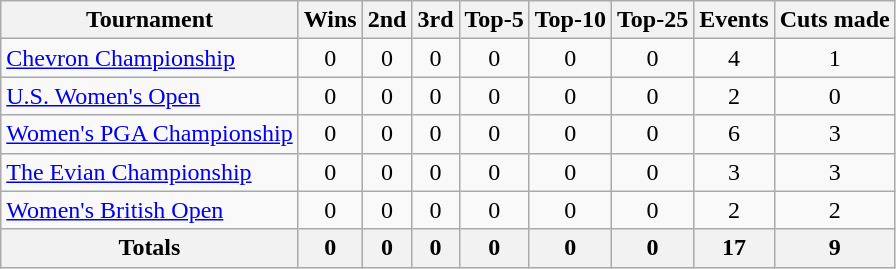<table class=wikitable style=text-align:center>
<tr>
<th>Tournament</th>
<th>Wins</th>
<th>2nd</th>
<th>3rd</th>
<th>Top-5</th>
<th>Top-10</th>
<th>Top-25</th>
<th>Events</th>
<th>Cuts made</th>
</tr>
<tr>
<td align=left><a href='#'>Chevron Championship</a></td>
<td>0</td>
<td>0</td>
<td>0</td>
<td>0</td>
<td>0</td>
<td>0</td>
<td>4</td>
<td>1</td>
</tr>
<tr>
<td align=left><a href='#'>U.S. Women's Open</a></td>
<td>0</td>
<td>0</td>
<td>0</td>
<td>0</td>
<td>0</td>
<td>0</td>
<td>2</td>
<td>0</td>
</tr>
<tr>
<td align=left><a href='#'>Women's PGA Championship</a></td>
<td>0</td>
<td>0</td>
<td>0</td>
<td>0</td>
<td>0</td>
<td>0</td>
<td>6</td>
<td>3</td>
</tr>
<tr>
<td align=left><a href='#'>The Evian Championship</a></td>
<td>0</td>
<td>0</td>
<td>0</td>
<td>0</td>
<td>0</td>
<td>0</td>
<td>3</td>
<td>3</td>
</tr>
<tr>
<td align=left><a href='#'>Women's British Open</a></td>
<td>0</td>
<td>0</td>
<td>0</td>
<td>0</td>
<td>0</td>
<td>0</td>
<td>2</td>
<td>2</td>
</tr>
<tr>
<th>Totals</th>
<th>0</th>
<th>0</th>
<th>0</th>
<th>0</th>
<th>0</th>
<th>0</th>
<th>17</th>
<th>9</th>
</tr>
</table>
